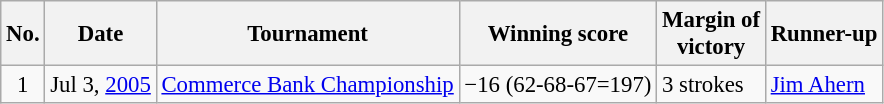<table class="wikitable" style="font-size:95%;">
<tr>
<th>No.</th>
<th>Date</th>
<th>Tournament</th>
<th>Winning score</th>
<th>Margin of<br>victory</th>
<th>Runner-up</th>
</tr>
<tr>
<td align=center>1</td>
<td>Jul 3, <a href='#'>2005</a></td>
<td><a href='#'>Commerce Bank Championship</a></td>
<td>−16 (62-68-67=197)</td>
<td>3 strokes</td>
<td> <a href='#'>Jim Ahern</a></td>
</tr>
</table>
